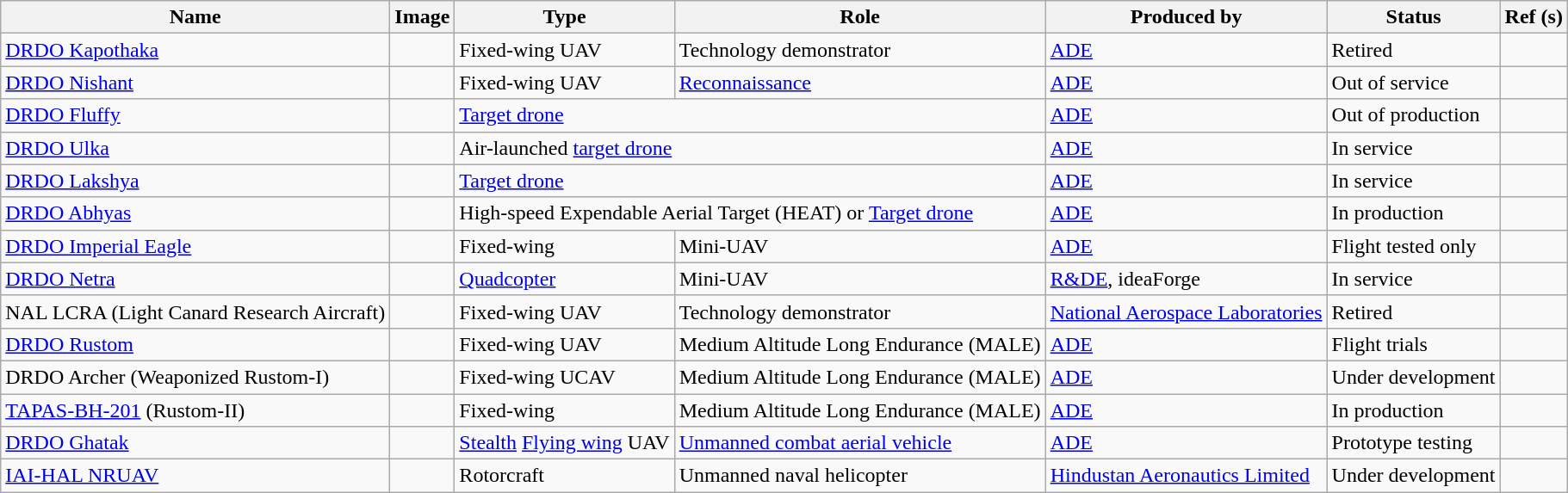<table class="wikitable">
<tr>
<th>Name</th>
<th>Image</th>
<th>Type</th>
<th>Role</th>
<th>Produced by</th>
<th>Status</th>
<th>Ref (s)</th>
</tr>
<tr>
<td><a href='#'>DRDO Kapothaka</a></td>
<td></td>
<td>Fixed-wing UAV</td>
<td>Technology demonstrator</td>
<td><a href='#'>ADE</a></td>
<td>Retired</td>
<td></td>
</tr>
<tr>
<td><a href='#'>DRDO Nishant</a></td>
<td></td>
<td>Fixed-wing UAV</td>
<td><a href='#'>Reconnaissance</a></td>
<td><a href='#'>ADE</a></td>
<td>Out of service</td>
<td></td>
</tr>
<tr>
<td><a href='#'>DRDO Fluffy</a></td>
<td></td>
<td colspan="2"><a href='#'>Target drone</a></td>
<td><a href='#'>ADE</a></td>
<td>Out of production</td>
<td></td>
</tr>
<tr>
<td><a href='#'>DRDO Ulka</a></td>
<td></td>
<td colspan="2">Air-launched <a href='#'>target drone</a></td>
<td><a href='#'>ADE</a></td>
<td>In service</td>
<td></td>
</tr>
<tr>
<td><a href='#'>DRDO Lakshya</a></td>
<td></td>
<td colspan="2"><a href='#'>Target drone</a></td>
<td><a href='#'>ADE</a></td>
<td>In service</td>
<td></td>
</tr>
<tr>
<td><a href='#'>DRDO Abhyas</a></td>
<td></td>
<td colspan="2">High-speed Expendable Aerial Target (HEAT) or <a href='#'>Target drone</a></td>
<td><a href='#'>ADE</a></td>
<td>In production</td>
<td></td>
</tr>
<tr>
<td><a href='#'>DRDO Imperial Eagle</a></td>
<td></td>
<td>Fixed-wing</td>
<td>Mini-UAV</td>
<td><a href='#'>ADE</a></td>
<td>Flight tested only</td>
<td></td>
</tr>
<tr>
<td><a href='#'>DRDO Netra</a></td>
<td></td>
<td><a href='#'>Quadcopter</a></td>
<td>Mini-UAV</td>
<td><a href='#'>R&DE</a>, ideaForge</td>
<td>In service</td>
<td></td>
</tr>
<tr>
<td>NAL LCRA (Light Canard Research Aircraft)</td>
<td></td>
<td>Fixed-wing UAV</td>
<td>Technology demonstrator</td>
<td><a href='#'>National Aerospace Laboratories</a></td>
<td>Retired</td>
<td></td>
</tr>
<tr>
<td><a href='#'>DRDO Rustom</a></td>
<td></td>
<td>Fixed-wing UAV</td>
<td>Medium Altitude Long Endurance (MALE)</td>
<td><a href='#'>ADE</a></td>
<td>Flight trials</td>
<td></td>
</tr>
<tr>
<td>DRDO Archer (Weaponized Rustom-I)</td>
<td></td>
<td>Fixed-wing UCAV</td>
<td>Medium Altitude Long Endurance (MALE)</td>
<td><a href='#'>ADE</a></td>
<td>Under development</td>
<td></td>
</tr>
<tr>
<td><a href='#'>TAPAS-BH-201</a> (Rustom-II)</td>
<td></td>
<td>Fixed-wing</td>
<td>Medium Altitude Long Endurance (MALE)</td>
<td><a href='#'>ADE</a></td>
<td>In production</td>
<td></td>
</tr>
<tr>
<td><a href='#'>DRDO Ghatak</a></td>
<td></td>
<td><a href='#'>Stealth</a> <a href='#'>Flying wing</a> UAV</td>
<td><a href='#'>Unmanned combat aerial vehicle</a></td>
<td><a href='#'>ADE</a></td>
<td>Prototype testing</td>
<td></td>
</tr>
<tr>
<td><a href='#'>IAI-HAL NRUAV</a></td>
<td></td>
<td>Rotorcraft</td>
<td>Unmanned naval helicopter</td>
<td><a href='#'>Hindustan Aeronautics Limited</a></td>
<td>Under development</td>
<td></td>
</tr>
</table>
